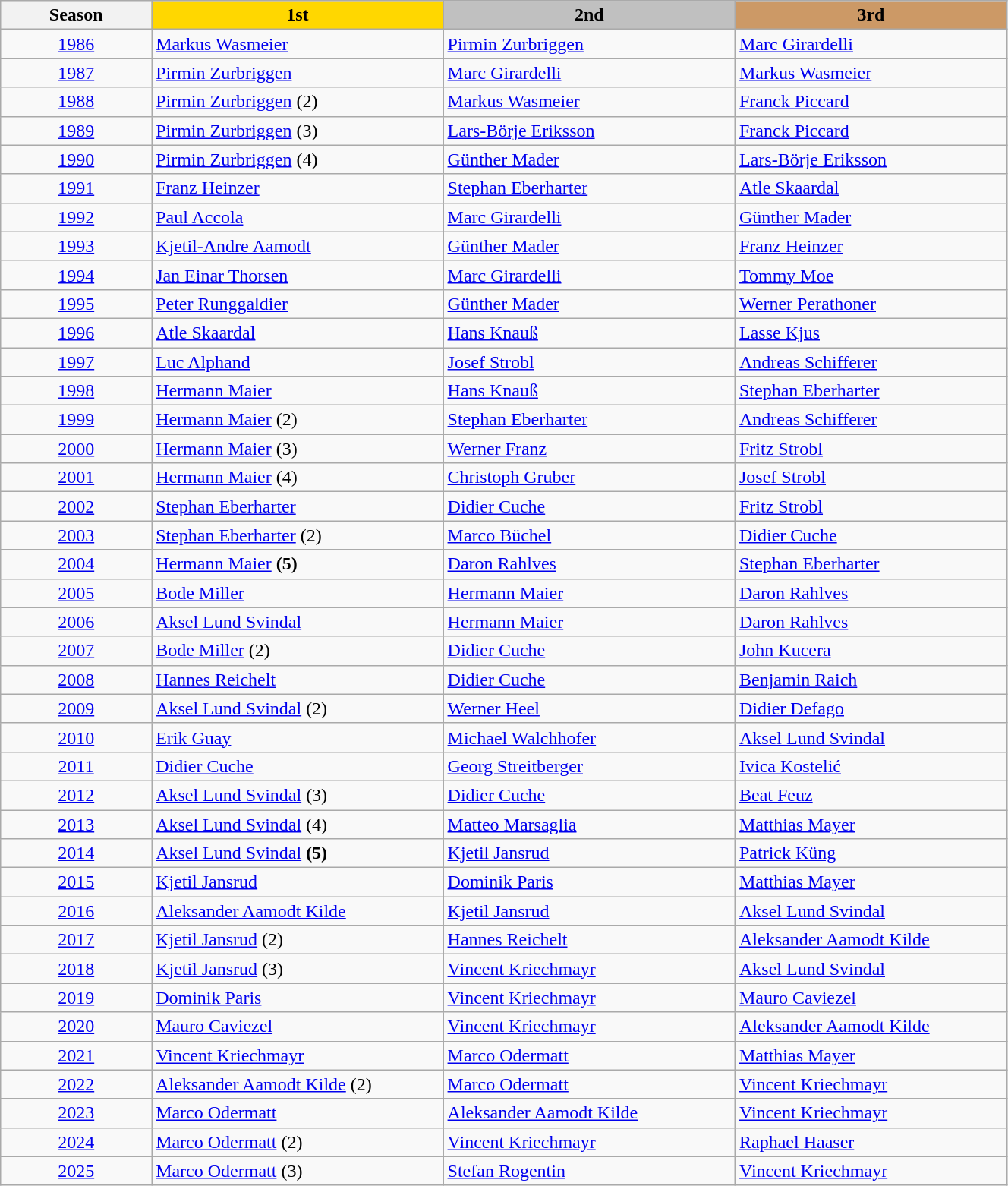<table class="wikitable" width=70% style="font-size:100%; style="text-align:left;">
<tr style="background-color:#EDEDED;">
<th style="background: hintergrundfarbe6; width:15%">Season</th>
<th style="background:    gold; width:29%">1st</th>
<th style="background:  silver; width:29%">2nd</th>
<th style="background: #CC9966; width:29%">3rd</th>
</tr>
<tr>
<td align=center><a href='#'>1986</a></td>
<td> <a href='#'>Markus Wasmeier</a></td>
<td> <a href='#'>Pirmin Zurbriggen</a></td>
<td> <a href='#'>Marc Girardelli</a></td>
</tr>
<tr>
<td align=center><a href='#'>1987</a></td>
<td> <a href='#'>Pirmin Zurbriggen</a></td>
<td> <a href='#'>Marc Girardelli</a></td>
<td> <a href='#'>Markus Wasmeier</a></td>
</tr>
<tr>
<td align=center><a href='#'>1988</a></td>
<td> <a href='#'>Pirmin Zurbriggen</a> (2)</td>
<td> <a href='#'>Markus Wasmeier</a></td>
<td> <a href='#'>Franck Piccard</a></td>
</tr>
<tr>
<td align=center><a href='#'>1989</a></td>
<td> <a href='#'>Pirmin Zurbriggen</a> (3)</td>
<td> <a href='#'>Lars-Börje Eriksson</a></td>
<td> <a href='#'>Franck Piccard</a></td>
</tr>
<tr>
<td align=center><a href='#'>1990</a></td>
<td> <a href='#'>Pirmin Zurbriggen</a> (4)</td>
<td> <a href='#'>Günther Mader</a></td>
<td> <a href='#'>Lars-Börje Eriksson</a></td>
</tr>
<tr>
<td align=center><a href='#'>1991</a></td>
<td> <a href='#'>Franz Heinzer</a></td>
<td> <a href='#'>Stephan Eberharter</a></td>
<td> <a href='#'>Atle Skaardal</a></td>
</tr>
<tr>
<td align=center><a href='#'>1992</a></td>
<td> <a href='#'>Paul Accola</a></td>
<td> <a href='#'>Marc Girardelli</a></td>
<td> <a href='#'>Günther Mader</a></td>
</tr>
<tr>
<td align=center><a href='#'>1993</a></td>
<td> <a href='#'>Kjetil-Andre Aamodt</a></td>
<td> <a href='#'>Günther Mader</a></td>
<td> <a href='#'>Franz Heinzer</a></td>
</tr>
<tr>
<td align=center><a href='#'>1994</a></td>
<td> <a href='#'>Jan Einar Thorsen</a></td>
<td> <a href='#'>Marc Girardelli</a></td>
<td> <a href='#'>Tommy Moe</a></td>
</tr>
<tr>
<td align=center><a href='#'>1995</a></td>
<td> <a href='#'>Peter Runggaldier</a></td>
<td> <a href='#'>Günther Mader</a></td>
<td> <a href='#'>Werner Perathoner</a></td>
</tr>
<tr>
<td align=center><a href='#'>1996</a></td>
<td> <a href='#'>Atle Skaardal</a></td>
<td> <a href='#'>Hans Knauß</a></td>
<td> <a href='#'>Lasse Kjus</a></td>
</tr>
<tr>
<td align=center><a href='#'>1997</a></td>
<td> <a href='#'>Luc Alphand</a></td>
<td> <a href='#'>Josef Strobl</a></td>
<td> <a href='#'>Andreas Schifferer</a></td>
</tr>
<tr>
<td align=center><a href='#'>1998</a></td>
<td> <a href='#'>Hermann Maier</a></td>
<td> <a href='#'>Hans Knauß</a></td>
<td> <a href='#'>Stephan Eberharter</a></td>
</tr>
<tr>
<td align=center><a href='#'>1999</a></td>
<td> <a href='#'>Hermann Maier</a> (2)</td>
<td> <a href='#'>Stephan Eberharter</a></td>
<td> <a href='#'>Andreas Schifferer</a></td>
</tr>
<tr>
<td align=center><a href='#'>2000</a></td>
<td> <a href='#'>Hermann Maier</a> (3)</td>
<td> <a href='#'>Werner Franz</a></td>
<td> <a href='#'>Fritz Strobl</a></td>
</tr>
<tr>
<td align=center><a href='#'>2001</a></td>
<td> <a href='#'>Hermann Maier</a> (4)</td>
<td> <a href='#'>Christoph Gruber</a></td>
<td> <a href='#'>Josef Strobl</a></td>
</tr>
<tr>
<td align=center><a href='#'>2002</a></td>
<td> <a href='#'>Stephan Eberharter</a></td>
<td> <a href='#'>Didier Cuche</a></td>
<td> <a href='#'>Fritz Strobl</a></td>
</tr>
<tr>
<td align=center><a href='#'>2003</a></td>
<td> <a href='#'>Stephan Eberharter</a> (2)</td>
<td> <a href='#'>Marco Büchel</a></td>
<td> <a href='#'>Didier Cuche</a></td>
</tr>
<tr>
<td align=center><a href='#'>2004</a></td>
<td> <a href='#'>Hermann Maier</a> <strong>(5)</strong></td>
<td> <a href='#'>Daron Rahlves</a></td>
<td> <a href='#'>Stephan Eberharter</a></td>
</tr>
<tr>
<td align=center><a href='#'>2005</a></td>
<td> <a href='#'>Bode Miller</a></td>
<td> <a href='#'>Hermann Maier</a></td>
<td> <a href='#'>Daron Rahlves</a></td>
</tr>
<tr>
<td align=center><a href='#'>2006</a></td>
<td> <a href='#'>Aksel Lund Svindal</a></td>
<td> <a href='#'>Hermann Maier</a></td>
<td> <a href='#'>Daron Rahlves</a></td>
</tr>
<tr>
<td align=center><a href='#'>2007</a></td>
<td> <a href='#'>Bode Miller</a> (2)</td>
<td> <a href='#'>Didier Cuche</a></td>
<td> <a href='#'>John Kucera</a></td>
</tr>
<tr>
<td align=center><a href='#'>2008</a></td>
<td> <a href='#'>Hannes Reichelt</a></td>
<td> <a href='#'>Didier Cuche</a></td>
<td> <a href='#'>Benjamin Raich</a></td>
</tr>
<tr>
<td align=center><a href='#'>2009</a></td>
<td> <a href='#'>Aksel Lund Svindal</a> (2)</td>
<td> <a href='#'>Werner Heel</a></td>
<td> <a href='#'>Didier Defago</a></td>
</tr>
<tr>
<td align=center><a href='#'>2010</a></td>
<td> <a href='#'>Erik Guay</a></td>
<td> <a href='#'>Michael Walchhofer</a></td>
<td> <a href='#'>Aksel Lund Svindal</a></td>
</tr>
<tr>
<td align=center><a href='#'>2011</a></td>
<td> <a href='#'>Didier Cuche</a></td>
<td> <a href='#'>Georg Streitberger</a></td>
<td> <a href='#'>Ivica Kostelić</a></td>
</tr>
<tr>
<td align=center><a href='#'>2012</a></td>
<td> <a href='#'>Aksel Lund Svindal</a> (3)</td>
<td> <a href='#'>Didier Cuche</a></td>
<td> <a href='#'>Beat Feuz</a></td>
</tr>
<tr>
<td align=center><a href='#'>2013</a></td>
<td> <a href='#'>Aksel Lund Svindal</a> (4)</td>
<td> <a href='#'>Matteo Marsaglia</a></td>
<td> <a href='#'>Matthias Mayer</a></td>
</tr>
<tr>
<td align=center><a href='#'>2014</a></td>
<td> <a href='#'>Aksel Lund Svindal</a> <strong>(5)</strong></td>
<td> <a href='#'>Kjetil Jansrud</a></td>
<td> <a href='#'>Patrick Küng</a></td>
</tr>
<tr>
<td align=center><a href='#'>2015</a></td>
<td> <a href='#'>Kjetil Jansrud</a></td>
<td> <a href='#'>Dominik Paris</a></td>
<td> <a href='#'>Matthias Mayer</a></td>
</tr>
<tr>
<td align=center><a href='#'>2016</a></td>
<td> <a href='#'>Aleksander Aamodt Kilde</a></td>
<td> <a href='#'>Kjetil Jansrud</a></td>
<td> <a href='#'>Aksel Lund Svindal</a></td>
</tr>
<tr>
<td align=center><a href='#'>2017</a></td>
<td> <a href='#'>Kjetil Jansrud</a> (2)</td>
<td> <a href='#'>Hannes Reichelt</a></td>
<td> <a href='#'>Aleksander Aamodt Kilde</a></td>
</tr>
<tr>
<td align=center><a href='#'>2018</a></td>
<td> <a href='#'>Kjetil Jansrud</a> (3)</td>
<td> <a href='#'>Vincent Kriechmayr</a></td>
<td> <a href='#'>Aksel Lund Svindal</a></td>
</tr>
<tr>
<td align=center><a href='#'>2019</a></td>
<td> <a href='#'>Dominik Paris</a></td>
<td> <a href='#'>Vincent Kriechmayr</a></td>
<td> <a href='#'>Mauro Caviezel</a></td>
</tr>
<tr>
<td align=center><a href='#'>2020</a></td>
<td> <a href='#'>Mauro Caviezel</a></td>
<td> <a href='#'>Vincent Kriechmayr</a></td>
<td> <a href='#'>Aleksander Aamodt Kilde</a></td>
</tr>
<tr>
<td align=center><a href='#'>2021</a></td>
<td> <a href='#'>Vincent Kriechmayr</a></td>
<td> <a href='#'>Marco Odermatt</a></td>
<td> <a href='#'>Matthias Mayer</a></td>
</tr>
<tr>
<td align=center><a href='#'>2022</a></td>
<td> <a href='#'>Aleksander Aamodt Kilde</a> (2)</td>
<td> <a href='#'>Marco Odermatt</a></td>
<td> <a href='#'>Vincent Kriechmayr</a></td>
</tr>
<tr>
<td align=center><a href='#'>2023</a></td>
<td> <a href='#'>Marco Odermatt</a></td>
<td> <a href='#'>Aleksander Aamodt Kilde</a></td>
<td> <a href='#'>Vincent Kriechmayr</a></td>
</tr>
<tr>
<td align=center><a href='#'>2024</a></td>
<td> <a href='#'>Marco Odermatt</a> (2)</td>
<td> <a href='#'>Vincent Kriechmayr</a></td>
<td> <a href='#'>Raphael Haaser</a></td>
</tr>
<tr>
<td align=center><a href='#'>2025</a></td>
<td> <a href='#'>Marco Odermatt</a> (3)</td>
<td> <a href='#'>Stefan Rogentin</a></td>
<td> <a href='#'>Vincent Kriechmayr</a></td>
</tr>
</table>
